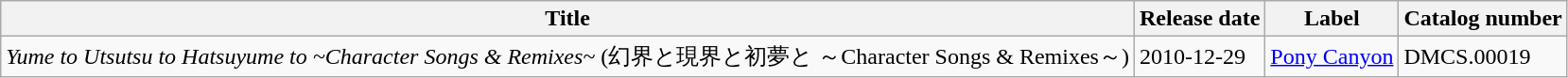<table class="wikitable">
<tr>
<th>Title</th>
<th>Release date</th>
<th>Label</th>
<th>Catalog number</th>
</tr>
<tr>
<td><em>Yume to Utsutsu to Hatsuyume to ~Character Songs & Remixes~</em> (幻界と現界と初夢と ～Character Songs & Remixes～)</td>
<td>2010-12-29</td>
<td><a href='#'>Pony Canyon</a></td>
<td>DMCS.00019</td>
</tr>
</table>
